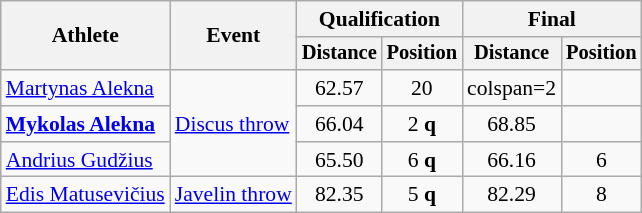<table class=wikitable style=font-size:90%>
<tr>
<th rowspan=2>Athlete</th>
<th rowspan=2>Event</th>
<th colspan=2>Qualification</th>
<th colspan=2>Final</th>
</tr>
<tr style=font-size:95%>
<th>Distance</th>
<th>Position</th>
<th>Distance</th>
<th>Position</th>
</tr>
<tr align=center>
<td align=left><a href='#'>Martynas Alekna</a></td>
<td align=left rowspan=3><a href='#'>Discus throw</a></td>
<td>62.57</td>
<td>20</td>
<td>colspan=2 </td>
</tr>
<tr align=center>
<td align=left><strong><a href='#'>Mykolas Alekna</a></strong></td>
<td>66.04</td>
<td>2 <strong>q</strong></td>
<td>68.85</td>
<td></td>
</tr>
<tr align=center>
<td align=left><a href='#'>Andrius Gudžius</a></td>
<td>65.50</td>
<td>6 <strong>q</strong></td>
<td>66.16</td>
<td>6</td>
</tr>
<tr align=center>
<td align=left><a href='#'>Edis Matusevičius</a></td>
<td align=left><a href='#'>Javelin throw</a></td>
<td>82.35</td>
<td>5 <strong>q</strong></td>
<td>82.29</td>
<td>8</td>
</tr>
</table>
